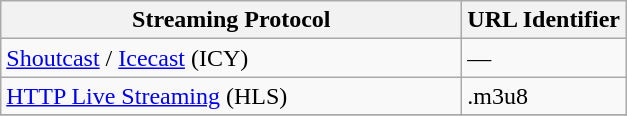<table class="wikitable sortable">
<tr>
<th scope="col" style="width: 300px;">Streaming Protocol</th>
<th scope="col">URL Identifier</th>
</tr>
<tr>
<td><a href='#'>Shoutcast</a> / <a href='#'>Icecast</a> (ICY)</td>
<td>—</td>
</tr>
<tr>
<td><a href='#'>HTTP Live Streaming</a> (HLS)</td>
<td>.m3u8</td>
</tr>
<tr>
</tr>
</table>
